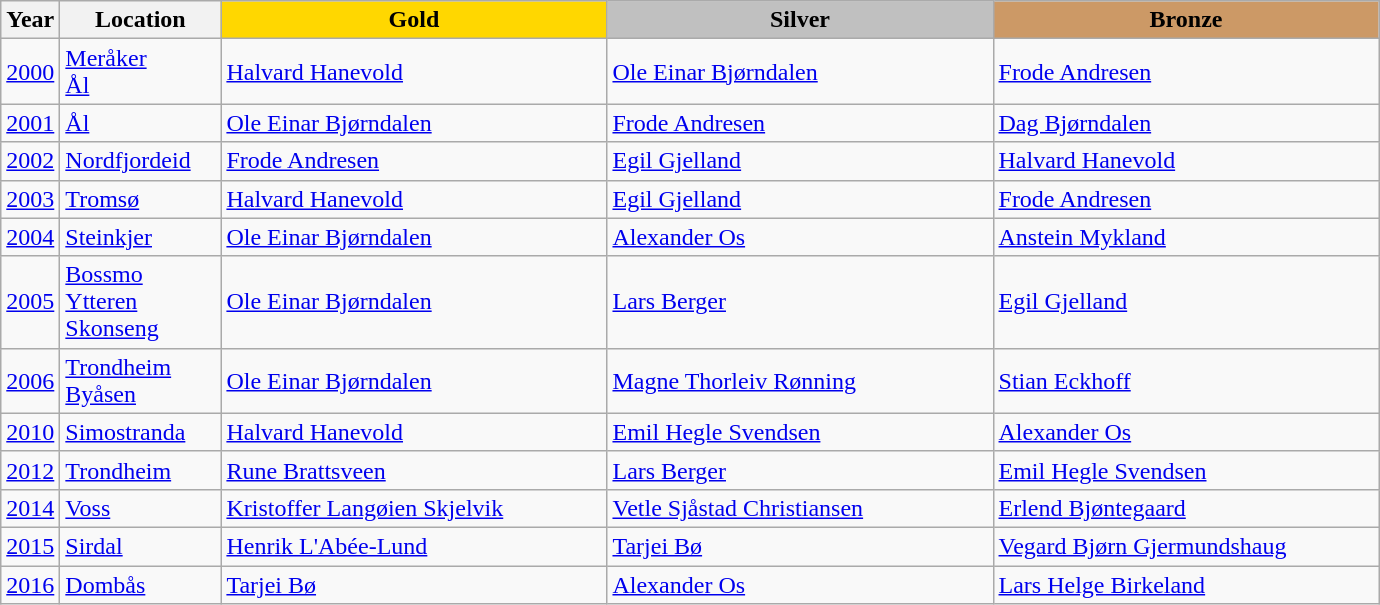<table class="wikitable">
<tr>
<th>Year</th>
<th width="100">Location</th>
<th style="background:gold" width="250">Gold</th>
<th style="background:silver" width="250">Silver</th>
<th style="background:#cc9966" width="250">Bronze</th>
</tr>
<tr>
<td><a href='#'>2000</a></td>
<td><a href='#'>Meråker</a><br><a href='#'>Ål</a></td>
<td><a href='#'>Halvard Hanevold</a></td>
<td><a href='#'>Ole Einar Bjørndalen</a></td>
<td><a href='#'>Frode Andresen</a></td>
</tr>
<tr>
<td><a href='#'>2001</a></td>
<td><a href='#'>Ål</a></td>
<td><a href='#'>Ole Einar Bjørndalen</a></td>
<td><a href='#'>Frode Andresen</a></td>
<td><a href='#'>Dag Bjørndalen</a></td>
</tr>
<tr>
<td><a href='#'>2002</a></td>
<td><a href='#'>Nordfjordeid</a></td>
<td><a href='#'>Frode Andresen</a></td>
<td><a href='#'>Egil Gjelland</a></td>
<td><a href='#'>Halvard Hanevold</a></td>
</tr>
<tr>
<td><a href='#'>2003</a></td>
<td><a href='#'>Tromsø</a></td>
<td><a href='#'>Halvard Hanevold</a></td>
<td><a href='#'>Egil Gjelland</a></td>
<td><a href='#'>Frode Andresen</a></td>
</tr>
<tr>
<td><a href='#'>2004</a></td>
<td><a href='#'>Steinkjer</a></td>
<td><a href='#'>Ole Einar Bjørndalen</a></td>
<td><a href='#'>Alexander Os</a></td>
<td><a href='#'>Anstein Mykland</a></td>
</tr>
<tr>
<td><a href='#'>2005</a></td>
<td><a href='#'>Bossmo</a><br><a href='#'>Ytteren</a><br><a href='#'>Skonseng</a></td>
<td><a href='#'>Ole Einar Bjørndalen</a></td>
<td><a href='#'>Lars Berger</a></td>
<td><a href='#'>Egil Gjelland</a></td>
</tr>
<tr>
<td><a href='#'>2006</a></td>
<td><a href='#'>Trondheim</a><br><a href='#'>Byåsen</a></td>
<td><a href='#'>Ole Einar Bjørndalen</a></td>
<td><a href='#'>Magne Thorleiv Rønning</a></td>
<td><a href='#'>Stian Eckhoff</a></td>
</tr>
<tr>
<td><a href='#'>2010</a></td>
<td><a href='#'>Simostranda</a></td>
<td><a href='#'>Halvard Hanevold</a></td>
<td><a href='#'>Emil Hegle Svendsen</a></td>
<td><a href='#'>Alexander Os</a></td>
</tr>
<tr>
<td><a href='#'>2012</a></td>
<td><a href='#'>Trondheim</a></td>
<td><a href='#'>Rune Brattsveen</a></td>
<td><a href='#'>Lars Berger</a></td>
<td><a href='#'>Emil Hegle Svendsen</a></td>
</tr>
<tr>
<td><a href='#'>2014</a></td>
<td><a href='#'>Voss</a></td>
<td><a href='#'>Kristoffer Langøien Skjelvik</a></td>
<td><a href='#'>Vetle Sjåstad Christiansen</a></td>
<td><a href='#'>Erlend Bjøntegaard</a></td>
</tr>
<tr>
<td><a href='#'>2015</a></td>
<td><a href='#'>Sirdal</a></td>
<td><a href='#'>Henrik L'Abée-Lund</a></td>
<td><a href='#'>Tarjei Bø</a></td>
<td><a href='#'>Vegard Bjørn Gjermundshaug</a></td>
</tr>
<tr>
<td><a href='#'>2016</a></td>
<td><a href='#'>Dombås</a></td>
<td><a href='#'>Tarjei Bø</a></td>
<td><a href='#'>Alexander Os</a></td>
<td><a href='#'>Lars Helge Birkeland</a></td>
</tr>
</table>
